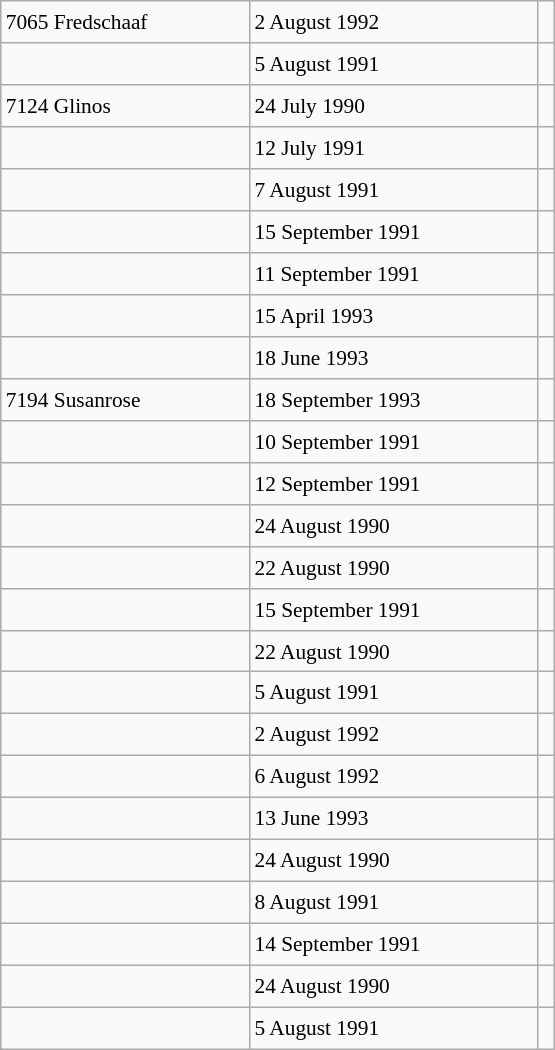<table class="wikitable" style="font-size: 89%; float: left; width: 26em; margin-right: 1em; height: 700px">
<tr>
<td>7065 Fredschaaf</td>
<td>2 August 1992</td>
<td></td>
</tr>
<tr>
<td></td>
<td>5 August 1991</td>
<td></td>
</tr>
<tr>
<td>7124 Glinos</td>
<td>24 July 1990</td>
<td></td>
</tr>
<tr>
<td></td>
<td>12 July 1991</td>
<td></td>
</tr>
<tr>
<td></td>
<td>7 August 1991</td>
<td></td>
</tr>
<tr>
<td></td>
<td>15 September 1991</td>
<td></td>
</tr>
<tr>
<td></td>
<td>11 September 1991</td>
<td></td>
</tr>
<tr>
<td></td>
<td>15 April 1993</td>
<td></td>
</tr>
<tr>
<td></td>
<td>18 June 1993</td>
<td></td>
</tr>
<tr>
<td>7194 Susanrose</td>
<td>18 September 1993</td>
<td></td>
</tr>
<tr>
<td></td>
<td>10 September 1991</td>
<td></td>
</tr>
<tr>
<td></td>
<td>12 September 1991</td>
<td></td>
</tr>
<tr>
<td></td>
<td>24 August 1990</td>
<td></td>
</tr>
<tr>
<td></td>
<td>22 August 1990</td>
<td></td>
</tr>
<tr>
<td></td>
<td>15 September 1991</td>
<td></td>
</tr>
<tr>
<td></td>
<td>22 August 1990</td>
<td></td>
</tr>
<tr>
<td></td>
<td>5 August 1991</td>
<td></td>
</tr>
<tr>
<td></td>
<td>2 August 1992</td>
<td></td>
</tr>
<tr>
<td></td>
<td>6 August 1992</td>
<td></td>
</tr>
<tr>
<td></td>
<td>13 June 1993</td>
<td></td>
</tr>
<tr>
<td></td>
<td>24 August 1990</td>
<td></td>
</tr>
<tr>
<td></td>
<td>8 August 1991</td>
<td></td>
</tr>
<tr>
<td></td>
<td>14 September 1991</td>
<td></td>
</tr>
<tr>
<td></td>
<td>24 August 1990</td>
<td></td>
</tr>
<tr>
<td></td>
<td>5 August 1991</td>
<td></td>
</tr>
</table>
